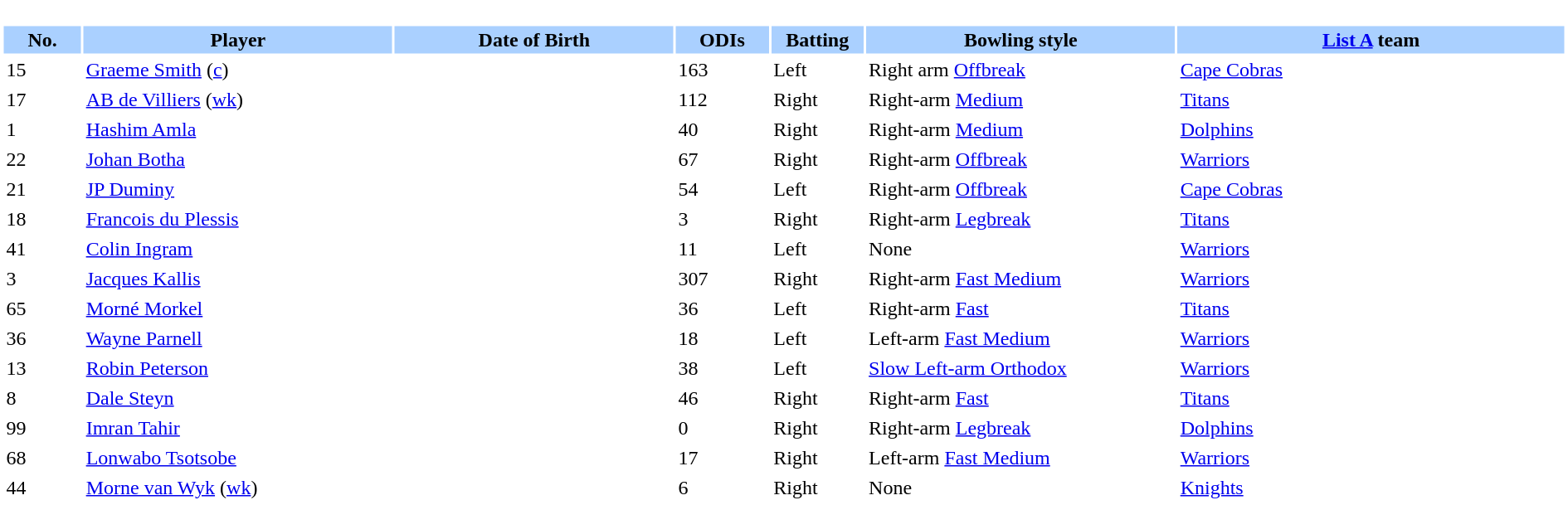<table border="0" style="width:100%">
<tr>
<td style="vertical-align:top; background:#fff; width:90%"><br><table border="0" cellspacing="2" cellpadding="2" style="width:100%">
<tr style="background:#aad0ff">
<th width=5%>No.</th>
<th width=20%>Player</th>
<th width=18%>Date of Birth</th>
<th width=6%>ODIs</th>
<th width=6%>Batting</th>
<th width=20%>Bowling style</th>
<th width=25%><a href='#'>List A</a> team</th>
</tr>
<tr>
<td>15</td>
<td><a href='#'>Graeme Smith</a> (<a href='#'>c</a>)</td>
<td></td>
<td>163</td>
<td>Left</td>
<td>Right arm <a href='#'>Offbreak</a></td>
<td> <a href='#'>Cape Cobras</a></td>
</tr>
<tr>
<td>17</td>
<td><a href='#'>AB de Villiers</a> (<a href='#'>wk</a>)</td>
<td></td>
<td>112</td>
<td>Right</td>
<td>Right-arm <a href='#'>Medium</a></td>
<td> <a href='#'>Titans</a></td>
</tr>
<tr>
<td>1</td>
<td><a href='#'>Hashim Amla</a></td>
<td></td>
<td>40</td>
<td>Right</td>
<td>Right-arm <a href='#'>Medium</a></td>
<td> <a href='#'>Dolphins</a></td>
</tr>
<tr>
<td>22</td>
<td><a href='#'>Johan Botha</a></td>
<td></td>
<td>67</td>
<td>Right</td>
<td>Right-arm <a href='#'>Offbreak</a></td>
<td> <a href='#'>Warriors</a></td>
</tr>
<tr>
<td>21</td>
<td><a href='#'>JP Duminy</a></td>
<td></td>
<td>54</td>
<td>Left</td>
<td>Right-arm <a href='#'>Offbreak</a></td>
<td> <a href='#'>Cape Cobras</a></td>
</tr>
<tr>
<td>18</td>
<td><a href='#'>Francois du Plessis</a></td>
<td></td>
<td>3</td>
<td>Right</td>
<td>Right-arm <a href='#'>Legbreak</a></td>
<td> <a href='#'>Titans</a></td>
</tr>
<tr>
<td>41</td>
<td><a href='#'>Colin Ingram</a></td>
<td></td>
<td>11</td>
<td>Left</td>
<td>None</td>
<td> <a href='#'>Warriors</a></td>
</tr>
<tr>
<td>3</td>
<td><a href='#'>Jacques Kallis</a></td>
<td></td>
<td>307</td>
<td>Right</td>
<td>Right-arm <a href='#'>Fast Medium</a></td>
<td> <a href='#'>Warriors</a></td>
</tr>
<tr>
<td>65</td>
<td><a href='#'>Morné Morkel</a></td>
<td></td>
<td>36</td>
<td>Left</td>
<td>Right-arm <a href='#'>Fast</a></td>
<td> <a href='#'>Titans</a></td>
</tr>
<tr>
<td>36</td>
<td><a href='#'>Wayne Parnell</a></td>
<td></td>
<td>18</td>
<td>Left</td>
<td>Left-arm <a href='#'>Fast Medium</a></td>
<td> <a href='#'>Warriors</a></td>
</tr>
<tr>
<td>13</td>
<td><a href='#'>Robin Peterson</a></td>
<td></td>
<td>38</td>
<td>Left</td>
<td><a href='#'>Slow Left-arm Orthodox</a></td>
<td> <a href='#'>Warriors</a></td>
</tr>
<tr>
<td>8</td>
<td><a href='#'>Dale Steyn</a></td>
<td></td>
<td>46</td>
<td>Right</td>
<td>Right-arm <a href='#'>Fast</a></td>
<td> <a href='#'>Titans</a></td>
</tr>
<tr>
<td>99</td>
<td><a href='#'>Imran Tahir</a></td>
<td></td>
<td>0</td>
<td>Right</td>
<td>Right-arm <a href='#'>Legbreak</a></td>
<td> <a href='#'>Dolphins</a></td>
</tr>
<tr>
<td>68</td>
<td><a href='#'>Lonwabo Tsotsobe</a></td>
<td></td>
<td>17</td>
<td>Right</td>
<td>Left-arm <a href='#'>Fast Medium</a></td>
<td> <a href='#'>Warriors</a></td>
</tr>
<tr>
<td>44</td>
<td><a href='#'>Morne van Wyk</a> (<a href='#'>wk</a>)</td>
<td></td>
<td>6</td>
<td>Right</td>
<td>None</td>
<td> <a href='#'>Knights</a></td>
</tr>
</table>
</td>
</tr>
</table>
